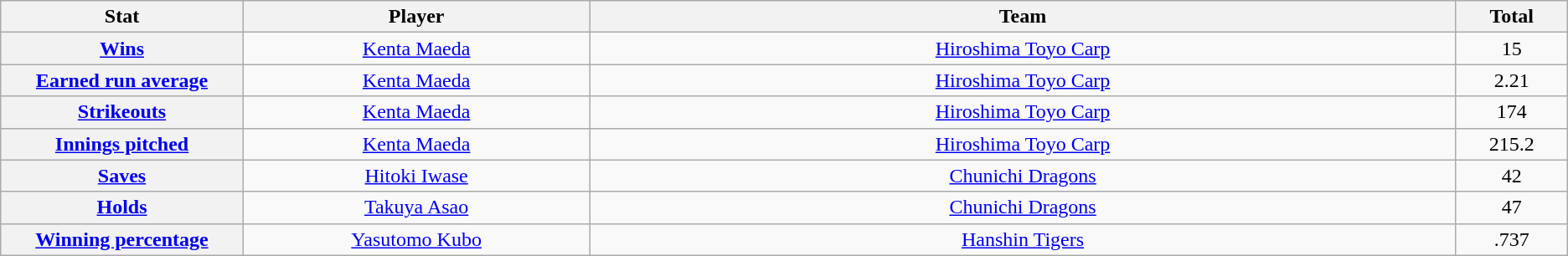<table class="wikitable" style="text-align:center;">
<tr>
<th scope="col" style="width:7%;">Stat</th>
<th scope="col" style="width:10%;">Player</th>
<th scope="col" style="width:25%;">Team</th>
<th scope="col" style="width:3%;">Total</th>
</tr>
<tr>
<th scope="row" style="text-align:center;"><a href='#'>Wins</a></th>
<td><a href='#'>Kenta Maeda</a></td>
<td><a href='#'>Hiroshima Toyo Carp</a></td>
<td>15</td>
</tr>
<tr>
<th scope="row" style="text-align:center;"><a href='#'>Earned run average</a></th>
<td><a href='#'>Kenta Maeda</a></td>
<td><a href='#'>Hiroshima Toyo Carp</a></td>
<td>2.21</td>
</tr>
<tr>
<th scope="row" style="text-align:center;"><a href='#'>Strikeouts</a></th>
<td><a href='#'>Kenta Maeda</a></td>
<td><a href='#'>Hiroshima Toyo Carp</a></td>
<td>174</td>
</tr>
<tr>
<th scope="row" style="text-align:center;"><a href='#'>Innings pitched</a></th>
<td><a href='#'>Kenta Maeda</a></td>
<td><a href='#'>Hiroshima Toyo Carp</a></td>
<td>215.2</td>
</tr>
<tr>
<th scope="row" style="text-align:center;"><a href='#'>Saves</a></th>
<td><a href='#'>Hitoki Iwase</a></td>
<td><a href='#'>Chunichi Dragons</a></td>
<td>42</td>
</tr>
<tr>
<th scope="row" style="text-align:center;"><a href='#'>Holds</a></th>
<td><a href='#'>Takuya Asao</a></td>
<td><a href='#'>Chunichi Dragons</a></td>
<td>47</td>
</tr>
<tr>
<th scope="row" style="text-align:center;"><a href='#'>Winning percentage</a></th>
<td><a href='#'>Yasutomo Kubo</a></td>
<td><a href='#'>Hanshin Tigers</a></td>
<td>.737</td>
</tr>
</table>
